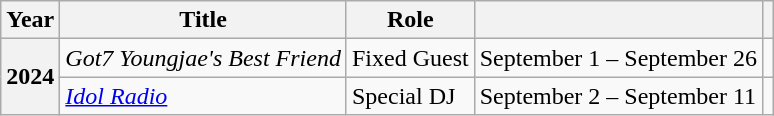<table class="wikitable sortable plainrowheaders">
<tr>
<th scope="col">Year</th>
<th scope="col">Title</th>
<th scope="col">Role</th>
<th></th>
<th scope="col" class="unsortable"></th>
</tr>
<tr>
<th rowspan="2" scope="row">2024</th>
<td><em>Got7 Youngjae's Best Friend</em></td>
<td>Fixed Guest</td>
<td>September 1 – September 26</td>
<td></td>
</tr>
<tr>
<td><em><a href='#'>Idol Radio</a></em></td>
<td>Special DJ</td>
<td>September 2 – September 11</td>
<td></td>
</tr>
</table>
